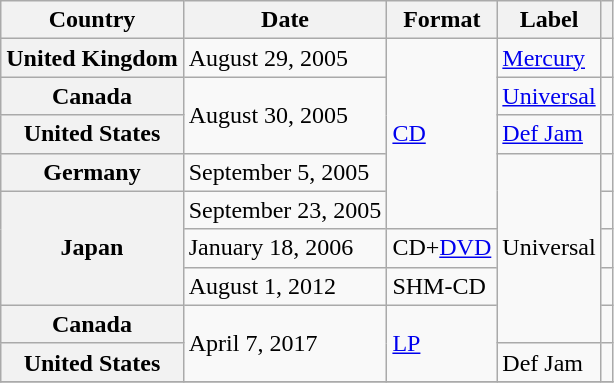<table class="wikitable plainrowheaders">
<tr>
<th>Country</th>
<th>Date</th>
<th>Format</th>
<th>Label</th>
<th></th>
</tr>
<tr>
<th scope="row">United Kingdom</th>
<td>August 29, 2005</td>
<td rowspan="5"><a href='#'>CD</a></td>
<td><a href='#'>Mercury</a></td>
<td></td>
</tr>
<tr>
<th scope="row">Canada</th>
<td rowspan="2">August 30, 2005</td>
<td><a href='#'>Universal</a></td>
<td></td>
</tr>
<tr>
<th scope="row">United States</th>
<td><a href='#'>Def Jam</a></td>
<td></td>
</tr>
<tr>
<th scope="row">Germany</th>
<td>September 5, 2005</td>
<td rowspan="5">Universal</td>
<td></td>
</tr>
<tr>
<th scope="row" rowspan="3">Japan</th>
<td>September 23, 2005</td>
<td></td>
</tr>
<tr>
<td>January 18, 2006</td>
<td>CD+<a href='#'>DVD</a></td>
<td></td>
</tr>
<tr>
<td>August 1, 2012</td>
<td>SHM-CD</td>
<td></td>
</tr>
<tr>
<th scope="row">Canada</th>
<td rowspan="2">April 7, 2017</td>
<td rowspan="2"><a href='#'>LP</a></td>
<td></td>
</tr>
<tr>
<th scope="row">United States</th>
<td>Def Jam</td>
<td></td>
</tr>
<tr>
</tr>
</table>
